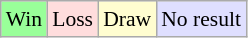<table class="wikitable" style="width: 20%%; text-align: center; font-size: 90%">
<tr>
<td style="background-color: #99FF99">Win</td>
<td style="background-color: #FFDDDD">Loss</td>
<td style="background-color: #FFFDD0">Draw</td>
<td style="background-color: #DFDFFF">No result</td>
</tr>
</table>
